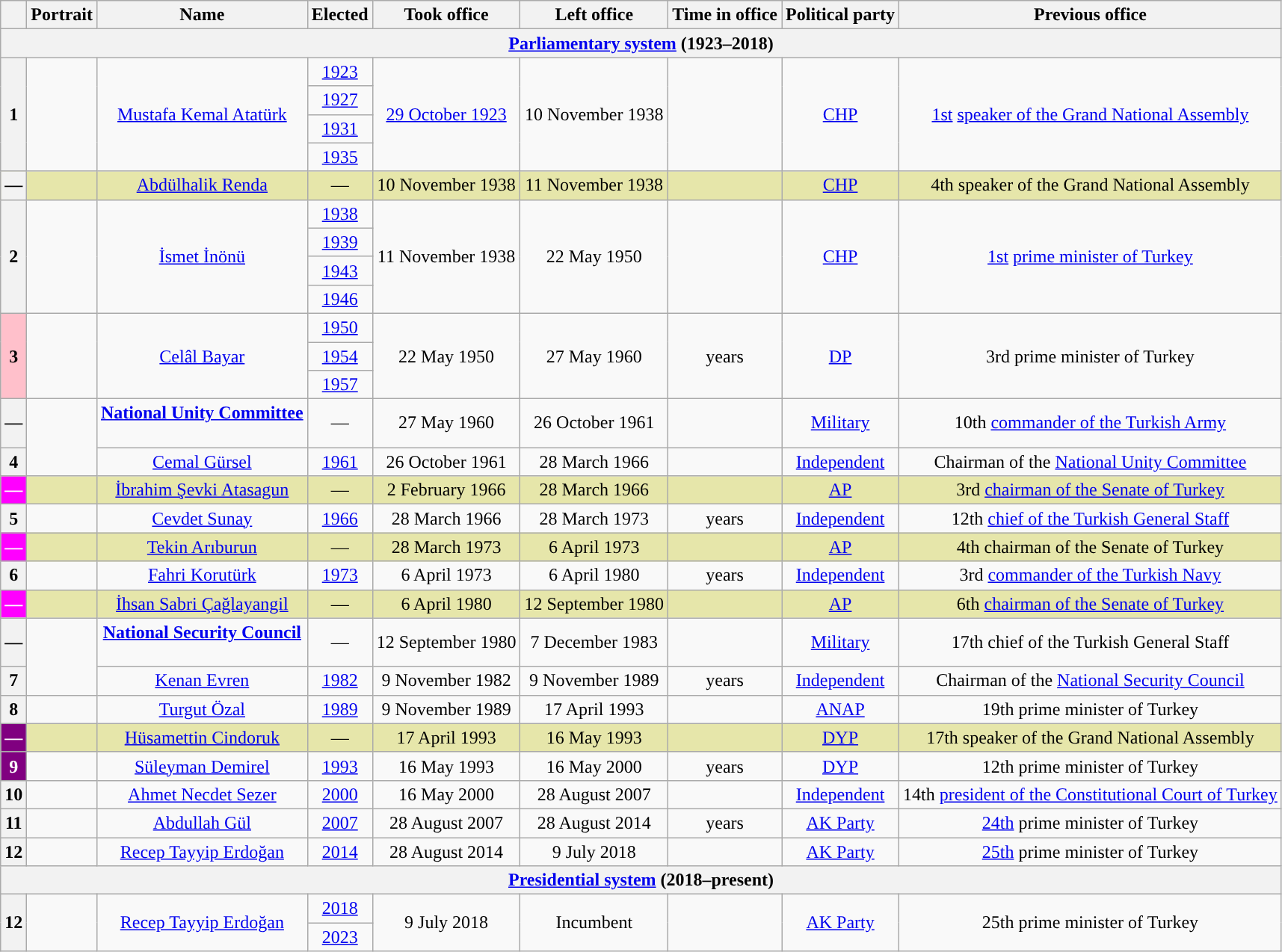<table class="wikitable" style="text-align:center">
<tr>
<th></th>
<th>Portrait</th>
<th>Name<br></th>
<th>Elected</th>
<th>Took office</th>
<th>Left office</th>
<th>Time in office</th>
<th>Political party</th>
<th>Previous office</th>
</tr>
<tr>
<th colspan="9"><a href='#'>Parliamentary system</a> (1923–2018)</th>
</tr>
<tr>
<th rowspan="4" style="background:">1</th>
<td rowspan="4"></td>
<td rowspan="4"><a href='#'>Mustafa Kemal Atatürk</a><br></td>
<td><a href='#'>1923</a></td>
<td rowspan="4"><a href='#'>29 October 1923</a></td>
<td rowspan="4">10 November 1938<br></td>
<td rowspan="4"></td>
<td rowspan="4"><a href='#'>CHP</a></td>
<td rowspan="4"><a href='#'>1st</a> <a href='#'>speaker of the Grand National Assembly</a></td>
</tr>
<tr>
<td><a href='#'>1927</a></td>
</tr>
<tr>
<td><a href='#'>1931</a></td>
</tr>
<tr>
<td><a href='#'>1935</a></td>
</tr>
<tr style="background:#e6e6aa;">
<th style="background:">—</th>
<td></td>
<td><a href='#'>Abdülhalik Renda</a><br></td>
<td>—</td>
<td>10 November 1938</td>
<td>11 November 1938</td>
<td></td>
<td><a href='#'>CHP</a></td>
<td>4th speaker of the Grand National Assembly</td>
</tr>
<tr>
<th rowspan="4" style="background:">2</th>
<td rowspan="4"></td>
<td rowspan="4"><a href='#'>İsmet İnönü</a><br></td>
<td><a href='#'>1938</a></td>
<td rowspan="4">11 November 1938</td>
<td rowspan="4">22 May 1950</td>
<td rowspan="4"></td>
<td rowspan="4"><a href='#'>CHP</a></td>
<td rowspan="4"><a href='#'>1st</a> <a href='#'>prime minister of Turkey</a></td>
</tr>
<tr>
<td><a href='#'>1939</a></td>
</tr>
<tr>
<td><a href='#'>1943</a></td>
</tr>
<tr>
<td><a href='#'>1946</a></td>
</tr>
<tr>
<th rowspan="3" style="background:Pink; color:black;">3</th>
<td rowspan="3"></td>
<td rowspan="3"><a href='#'>Celâl Bayar</a><br></td>
<td><a href='#'>1950</a></td>
<td rowspan="3">22 May 1950</td>
<td rowspan="3">27 May 1960</td>
<td rowspan="3"> years</td>
<td rowspan="3"><a href='#'>DP</a></td>
<td rowspan="3">3rd prime minister of Turkey</td>
</tr>
<tr>
<td><a href='#'>1954</a></td>
</tr>
<tr>
<td><a href='#'>1957</a></td>
</tr>
<tr>
<th style="background:">—</th>
<td rowspan="2"></td>
<td><strong><a href='#'>National Unity Committee</a></strong><br><br></td>
<td>—</td>
<td>27 May 1960</td>
<td>26 October 1961</td>
<td></td>
<td><a href='#'>Military</a></td>
<td>10th <a href='#'>commander of the Turkish Army</a></td>
</tr>
<tr>
<th style="background:">4</th>
<td><a href='#'>Cemal Gürsel</a><br></td>
<td><a href='#'>1961</a></td>
<td>26 October 1961</td>
<td>28 March 1966</td>
<td></td>
<td><a href='#'>Independent</a></td>
<td>Chairman of the <a href='#'>National Unity Committee</a></td>
</tr>
<tr style="background:#e6e6aa;">
<th style="background:Magenta; color:white;">—</th>
<td></td>
<td><a href='#'>İbrahim Şevki Atasagun</a><br></td>
<td>—</td>
<td>2 February 1966</td>
<td>28 March 1966</td>
<td></td>
<td><a href='#'>AP</a></td>
<td>3rd <a href='#'>chairman of the Senate of Turkey</a></td>
</tr>
<tr>
<th style="background:">5</th>
<td></td>
<td><a href='#'>Cevdet Sunay</a><br></td>
<td><a href='#'>1966</a></td>
<td>28 March 1966</td>
<td>28 March 1973</td>
<td> years</td>
<td><a href='#'>Independent</a></td>
<td>12th <a href='#'>chief of the Turkish General Staff</a></td>
</tr>
<tr style="background:#e6e6aa;">
<th style="background:Magenta; color:white;">—</th>
<td></td>
<td><a href='#'>Tekin Arıburun</a><br></td>
<td>—</td>
<td>28 March 1973</td>
<td>6 April 1973</td>
<td></td>
<td><a href='#'>AP</a></td>
<td>4th chairman of the Senate of Turkey</td>
</tr>
<tr>
<th style="background:">6</th>
<td></td>
<td><a href='#'>Fahri Korutürk</a><br></td>
<td><a href='#'>1973</a></td>
<td>6 April 1973</td>
<td>6 April 1980</td>
<td> years</td>
<td><a href='#'>Independent</a></td>
<td>3rd <a href='#'>commander of the Turkish Navy</a></td>
</tr>
<tr style="background:#e6e6aa;">
<th style="background:Magenta; color:white;">—</th>
<td></td>
<td><a href='#'>İhsan Sabri Çağlayangil</a><br></td>
<td>—</td>
<td>6 April 1980</td>
<td>12 September 1980</td>
<td></td>
<td><a href='#'>AP</a></td>
<td>6th <a href='#'>chairman of the Senate of Turkey</a></td>
</tr>
<tr>
<th style="background:">—</th>
<td rowspan="2"></td>
<td><strong><a href='#'>National Security Council</a></strong><br><br></td>
<td>—</td>
<td>12 September 1980</td>
<td>7 December 1983</td>
<td></td>
<td><a href='#'>Military</a></td>
<td>17th chief of the Turkish General Staff</td>
</tr>
<tr>
<th style="background:">7</th>
<td><a href='#'>Kenan Evren</a><br></td>
<td><a href='#'>1982</a></td>
<td>9 November 1982</td>
<td>9 November 1989</td>
<td> years</td>
<td><a href='#'>Independent</a></td>
<td>Chairman of the <a href='#'>National Security Council</a></td>
</tr>
<tr>
<th style="background:">8</th>
<td></td>
<td><a href='#'>Turgut Özal</a><br></td>
<td><a href='#'>1989</a></td>
<td>9 November 1989</td>
<td>17 April 1993<br></td>
<td></td>
<td><a href='#'>ANAP</a></td>
<td>19th prime minister of Turkey</td>
</tr>
<tr style="background:#e6e6aa;">
<th style="background:Purple; color:white;">—</th>
<td></td>
<td><a href='#'>Hüsamettin Cindoruk</a><br></td>
<td>—</td>
<td>17 April 1993</td>
<td>16 May 1993</td>
<td></td>
<td><a href='#'>DYP</a></td>
<td>17th speaker of the Grand National Assembly</td>
</tr>
<tr>
<th style="background:Purple; color:white;">9</th>
<td></td>
<td><a href='#'>Süleyman Demirel</a><br></td>
<td><a href='#'>1993</a></td>
<td>16 May 1993</td>
<td>16 May 2000</td>
<td> years</td>
<td><a href='#'>DYP</a></td>
<td>12th prime minister of Turkey</td>
</tr>
<tr>
<th style="background:">10</th>
<td></td>
<td><a href='#'>Ahmet Necdet Sezer</a><br></td>
<td><a href='#'>2000</a></td>
<td>16 May 2000</td>
<td>28 August 2007</td>
<td></td>
<td><a href='#'>Independent</a></td>
<td>14th <a href='#'>president of the Constitutional Court of Turkey</a></td>
</tr>
<tr>
<th style="background:">11</th>
<td></td>
<td><a href='#'>Abdullah Gül</a><br></td>
<td><a href='#'>2007</a></td>
<td>28 August 2007</td>
<td>28 August 2014</td>
<td> years</td>
<td><a href='#'>AK Party</a></td>
<td><a href='#'>24th</a> prime minister of Turkey</td>
</tr>
<tr>
<th style="background:">12</th>
<td></td>
<td><a href='#'>Recep Tayyip Erdoğan</a><br></td>
<td><a href='#'>2014</a></td>
<td>28 August 2014</td>
<td>9 July 2018</td>
<td></td>
<td><a href='#'>AK Party</a></td>
<td><a href='#'>25th</a> prime minister of Turkey</td>
</tr>
<tr>
<th colspan="9"><a href='#'>Presidential system</a> (2018–present)</th>
</tr>
<tr>
<th rowspan="2" style="background:">12</th>
<td rowspan="2"></td>
<td rowspan="2"><a href='#'>Recep Tayyip Erdoğan</a><br></td>
<td><a href='#'>2018</a></td>
<td rowspan="2">9 July 2018</td>
<td rowspan="2">Incumbent</td>
<td rowspan="2"></td>
<td rowspan="2"><a href='#'>AK Party</a></td>
<td rowspan="2">25th prime minister of Turkey</td>
</tr>
<tr>
<td><a href='#'>2023</a></td>
</tr>
</table>
